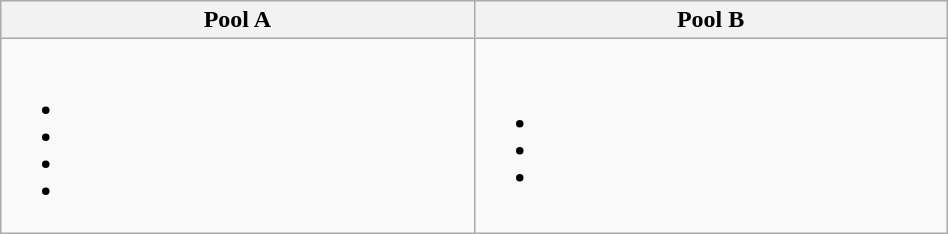<table class="wikitable" width="50%">
<tr>
<th width=20%>Pool A</th>
<th width=20%>Pool B</th>
</tr>
<tr>
<td><br><ul><li></li><li></li><li></li><li></li></ul></td>
<td><br><ul><li></li><li></li><li></li></ul></td>
</tr>
</table>
